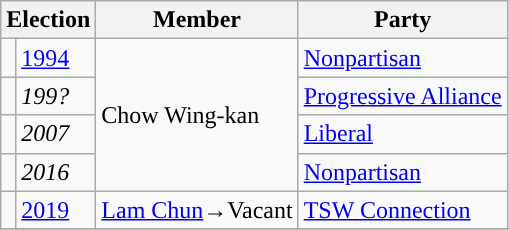<table class="wikitable">
<tr>
<th colspan="2">Election</th>
<th>Member</th>
<th>Party</th>
</tr>
<tr>
<td style="color:inherit;background:"></td>
<td><a href='#'>1994</a></td>
<td rowspan=4>Chow Wing-kan</td>
<td><a href='#'>Nonpartisan</a></td>
</tr>
<tr>
<td style="color:inherit;background:"></td>
<td><em>199?</em></td>
<td><a href='#'>Progressive Alliance</a></td>
</tr>
<tr>
<td style="color:inherit;background:"></td>
<td><em>2007</em></td>
<td><a href='#'>Liberal</a></td>
</tr>
<tr>
<td style="color:inherit;background:"></td>
<td><em>2016</em></td>
<td><a href='#'>Nonpartisan</a></td>
</tr>
<tr>
<td style="color:inherit;background:"></td>
<td><a href='#'>2019</a></td>
<td><a href='#'>Lam Chun</a>→Vacant</td>
<td><a href='#'>TSW Connection</a></td>
</tr>
<tr>
</tr>
</table>
